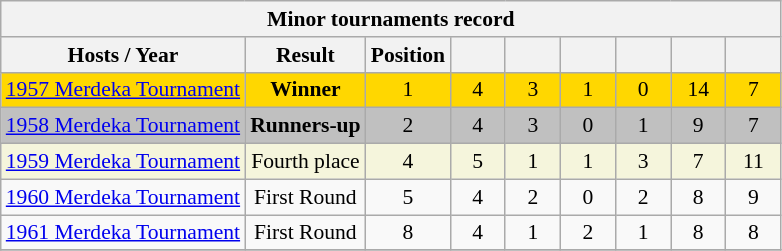<table class="wikitable" style="text-align: center;font-size:90%;">
<tr>
<th colspan=9>Minor tournaments record</th>
</tr>
<tr>
<th>Hosts / Year</th>
<th>Result</th>
<th>Position</th>
<th width=30></th>
<th width=30></th>
<th width=30></th>
<th width=30></th>
<th width=30></th>
<th width=30></th>
</tr>
<tr bgcolor = gold>
<td> <a href='#'>1957 Merdeka Tournament</a></td>
<td><strong>Winner</strong></td>
<td>1</td>
<td>4</td>
<td>3</td>
<td>1</td>
<td>0</td>
<td>14</td>
<td>7</td>
</tr>
<tr bgcolor = silver>
<td> <a href='#'>1958 Merdeka Tournament</a></td>
<td><strong>Runners-up</strong></td>
<td>2</td>
<td>4</td>
<td>3</td>
<td>0</td>
<td>1</td>
<td>9</td>
<td>7</td>
</tr>
<tr bgcolor = beige>
<td> <a href='#'>1959 Merdeka Tournament</a></td>
<td>Fourth place</td>
<td>4</td>
<td>5</td>
<td>1</td>
<td>1</td>
<td>3</td>
<td>7</td>
<td>11</td>
</tr>
<tr>
<td> <a href='#'>1960 Merdeka Tournament</a></td>
<td>First Round</td>
<td>5</td>
<td>4</td>
<td>2</td>
<td>0</td>
<td>2</td>
<td>8</td>
<td>9</td>
</tr>
<tr>
<td> <a href='#'>1961 Merdeka Tournament</a></td>
<td>First Round</td>
<td>8</td>
<td>4</td>
<td>1</td>
<td>2</td>
<td>1</td>
<td>8</td>
<td>8</td>
</tr>
<tr>
</tr>
</table>
